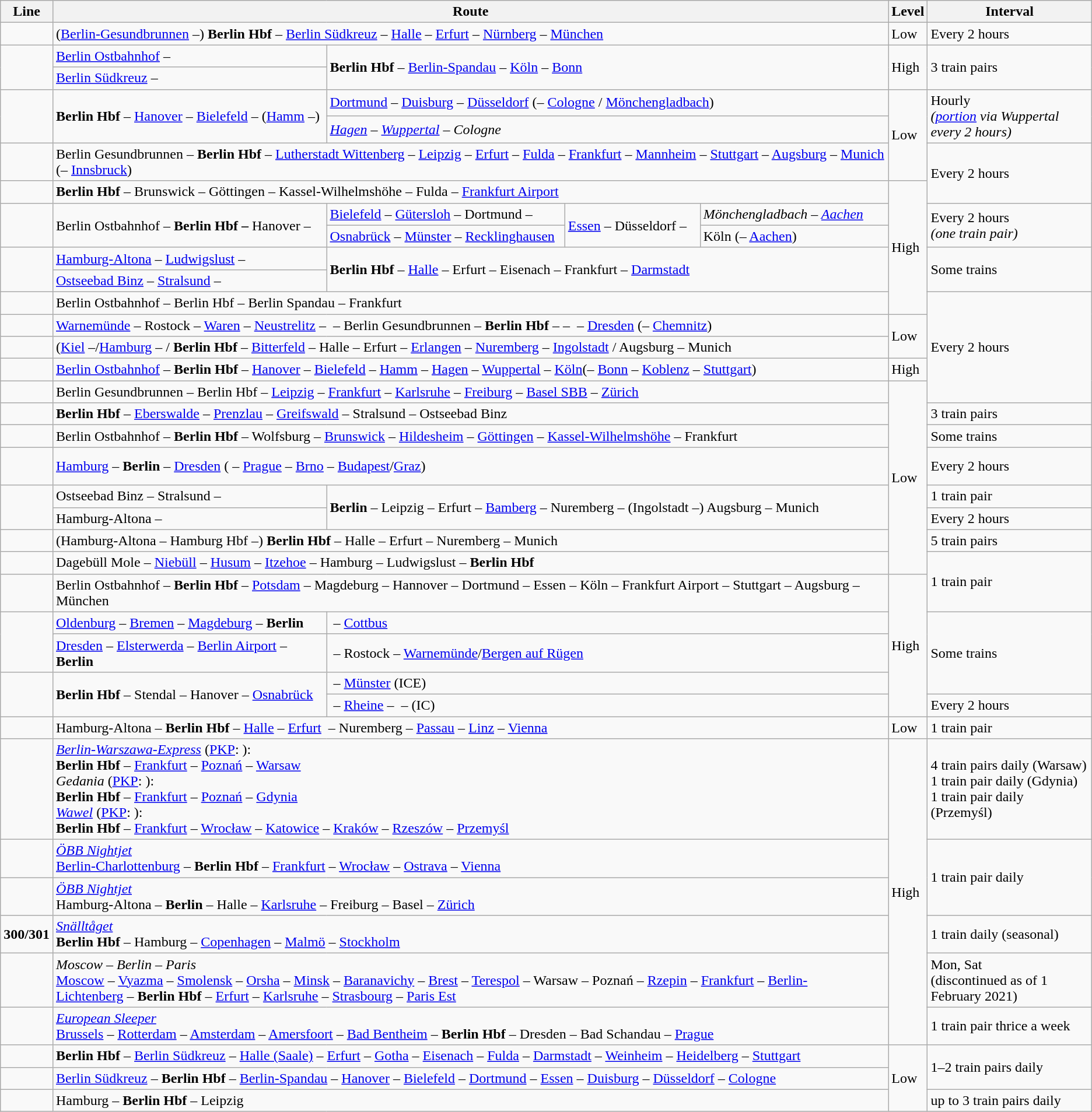<table class="wikitable">
<tr class="hintergrundfarbe6">
<th>Line</th>
<th colspan="4">Route</th>
<th>Level</th>
<th>Interval</th>
</tr>
<tr>
<td align="center"></td>
<td colspan="4">(<a href='#'>Berlin-Gesundbrunnen</a> –) <strong>Berlin Hbf</strong> – <a href='#'>Berlin Südkreuz</a> – <a href='#'>Halle</a> – <a href='#'>Erfurt</a> – <a href='#'>Nürnberg</a> – <a href='#'>München</a></td>
<td>Low</td>
<td>Every 2 hours</td>
</tr>
<tr>
<td rowspan="2" align="center"></td>
<td><a href='#'>Berlin Ostbahnhof</a> –</td>
<td colspan="3" rowspan="2"><strong>Berlin Hbf</strong> – <a href='#'>Berlin-Spandau</a> – <a href='#'>Köln</a> – <a href='#'>Bonn</a></td>
<td rowspan="2">High</td>
<td rowspan="2">3 train pairs</td>
</tr>
<tr>
<td><a href='#'>Berlin Südkreuz</a> –</td>
</tr>
<tr>
<td rowspan="2" align="center"></td>
<td rowspan="2"> <strong>Berlin Hbf</strong> – <a href='#'>Hanover</a> – <a href='#'>Bielefeld</a> – (<a href='#'>Hamm</a> –)</td>
<td colspan="3"><a href='#'>Dortmund</a> – <a href='#'>Duisburg</a> – <a href='#'>Düsseldorf</a> (– <a href='#'>Cologne</a> / <a href='#'>Mönchengladbach</a>)</td>
<td rowspan="3">Low</td>
<td rowspan="2">Hourly<br><em>(<a href='#'>portion</a> via Wuppertal every 2 hours)</em></td>
</tr>
<tr>
<td colspan="3"><em><a href='#'>Hagen</a> – <a href='#'>Wuppertal</a> – Cologne</em></td>
</tr>
<tr>
<td align="center"></td>
<td colspan="4">Berlin Gesundbrunnen – <strong>Berlin Hbf</strong> – <a href='#'>Lutherstadt Wittenberg</a> – <a href='#'>Leipzig</a> – <a href='#'>Erfurt</a> – <a href='#'>Fulda</a> – <a href='#'>Frankfurt</a> – <a href='#'>Mannheim</a> – <a href='#'>Stuttgart</a> – <a href='#'>Augsburg</a> – <a href='#'>Munich</a> (– <a href='#'>Innsbruck</a>)</td>
<td rowspan="2">Every 2 hours</td>
</tr>
<tr>
<td align="center"></td>
<td colspan="4"> <strong>Berlin Hbf</strong> – Brunswick – Göttingen – Kassel-Wilhelmshöhe – Fulda – <a href='#'>Frankfurt Airport</a></td>
<td rowspan="6">High</td>
</tr>
<tr>
<td rowspan="2" align="center"></td>
<td rowspan="2">Berlin Ostbahnhof – <strong>Berlin Hbf –</strong> Hanover –</td>
<td><a href='#'>Bielefeld</a> – <a href='#'>Gütersloh</a> – Dortmund –</td>
<td rowspan="2"><a href='#'>Essen</a> – Düsseldorf –</td>
<td><em>Mönchengladbach – <a href='#'>Aachen</a></em></td>
<td rowspan="2">Every 2 hours<br><em>(one train pair)</em></td>
</tr>
<tr>
<td><a href='#'>Osnabrück</a> – <a href='#'>Münster</a> – <a href='#'>Recklinghausen</a></td>
<td>Köln (– <a href='#'>Aachen</a>)</td>
</tr>
<tr>
<td rowspan="2" align="center"></td>
<td><a href='#'>Hamburg-Altona</a> – <a href='#'>Ludwigslust</a> –</td>
<td colspan="3" rowspan="2"><strong>Berlin Hbf</strong> – <a href='#'>Halle</a> – Erfurt – Eisenach – Frankfurt – <a href='#'>Darmstadt</a></td>
<td rowspan="2">Some trains</td>
</tr>
<tr>
<td><a href='#'>Ostseebad Binz</a> – <a href='#'>Stralsund</a> –</td>
</tr>
<tr>
<td align="center"></td>
<td colspan="4">Berlin Ostbahnhof – Berlin Hbf – Berlin Spandau – Frankfurt</td>
<td rowspan="5">Every 2 hours</td>
</tr>
<tr>
<td align="center"></td>
<td colspan="4"><a href='#'>Warnemünde</a> – Rostock – <a href='#'>Waren</a> – <a href='#'>Neustrelitz</a> –  – Berlin Gesundbrunnen – <strong>Berlin Hbf</strong> –   –  – <a href='#'>Dresden</a> (– <a href='#'>Chemnitz</a>)</td>
<td rowspan="2">Low</td>
</tr>
<tr>
<td align="center"></td>
<td colspan="4">(<a href='#'>Kiel</a> –/<a href='#'>Hamburg</a> – / <strong>Berlin Hbf</strong> – <a href='#'>Bitterfeld</a> – Halle – Erfurt – <a href='#'>Erlangen</a> – <a href='#'>Nuremberg</a> – <a href='#'>Ingolstadt</a> / Augsburg – Munich</td>
</tr>
<tr>
<td align="center"></td>
<td colspan="4"><a href='#'>Berlin Ostbahnhof</a> – <strong>Berlin Hbf</strong> – <a href='#'>Hanover</a> – <a href='#'>Bielefeld</a> – <a href='#'>Hamm</a> – <a href='#'>Hagen</a> – <a href='#'>Wuppertal</a> – <a href='#'>Köln</a>(– <a href='#'>Bonn</a> – <a href='#'>Koblenz</a> – <a href='#'>Stuttgart</a>)</td>
<td>High</td>
</tr>
<tr>
<td align="center"></td>
<td colspan="4">Berlin Gesundbrunnen – Berlin Hbf – <a href='#'>Leipzig</a> – <a href='#'>Frankfurt</a> – <a href='#'>Karlsruhe</a> – <a href='#'>Freiburg</a> – <a href='#'>Basel SBB</a> – <a href='#'>Zürich</a></td>
<td rowspan="8">Low</td>
</tr>
<tr>
<td align="center"></td>
<td colspan="4"><strong>Berlin Hbf</strong> – <a href='#'>Eberswalde</a> – <a href='#'>Prenzlau</a> – <a href='#'>Greifswald</a> – Stralsund – Ostseebad Binz</td>
<td>3 train pairs</td>
</tr>
<tr>
<td align="center"></td>
<td colspan="4">Berlin Ostbahnhof – <strong>Berlin Hbf</strong> – Wolfsburg – <a href='#'>Brunswick</a> – <a href='#'>Hildesheim</a> – <a href='#'>Göttingen</a> – <a href='#'>Kassel-Wilhelmshöhe</a> – Frankfurt</td>
<td>Some trains</td>
</tr>
<tr>
<td align="center"><br><br></td>
<td colspan="4"><a href='#'>Hamburg</a> – <strong>Berlin</strong> – <a href='#'>Dresden</a> ( – <a href='#'>Prague</a> – <a href='#'>Brno</a> – <a href='#'>Budapest</a>/<a href='#'>Graz</a>)</td>
<td>Every 2 hours</td>
</tr>
<tr>
<td rowspan="2" align="center"></td>
<td>Ostseebad Binz – Stralsund –</td>
<td colspan="3" rowspan="2"><strong>Berlin</strong> – Leipzig – Erfurt – <a href='#'>Bamberg</a> – Nuremberg – (Ingolstadt –) Augsburg – Munich</td>
<td>1 train pair</td>
</tr>
<tr>
<td>Hamburg-Altona –</td>
<td>Every 2 hours</td>
</tr>
<tr>
<td align="center"></td>
<td colspan="4">(Hamburg-Altona – Hamburg Hbf –)  <strong>Berlin Hbf</strong> – Halle – Erfurt – Nuremberg – Munich</td>
<td>5 train pairs</td>
</tr>
<tr>
<td align="center"></td>
<td colspan="4">Dagebüll Mole – <a href='#'>Niebüll</a> – <a href='#'>Husum</a> – <a href='#'>Itzehoe</a> – Hamburg – Ludwigslust – <strong>Berlin Hbf</strong></td>
<td rowspan="2">1 train pair</td>
</tr>
<tr>
<td align="center"></td>
<td colspan="4">Berlin Ostbahnhof – <strong>Berlin Hbf</strong> – <a href='#'>Potsdam</a> – Magdeburg – Hannover – Dortmund – Essen – Köln – Frankfurt Airport – Stuttgart – Augsburg – München</td>
<td rowspan="6">High</td>
</tr>
<tr>
<td rowspan="3" align="center"></td>
<td rowspan="2"> <a href='#'>Oldenburg</a> – <a href='#'>Bremen</a> – <a href='#'>Magdeburg</a> – <strong>Berlin</strong></td>
<td colspan="3"> – <a href='#'>Cottbus</a></td>
<td rowspan="4">Some trains</td>
</tr>
<tr>
<td colspan="3" rowspan="2"> – Rostock – <a href='#'>Warnemünde</a>/<a href='#'>Bergen auf Rügen</a></td>
</tr>
<tr>
<td><a href='#'>Dresden</a> – <a href='#'>Elsterwerda</a> – <a href='#'>Berlin Airport</a> – <strong>Berlin</strong></td>
</tr>
<tr>
<td rowspan="2" align="center"> <br></td>
<td rowspan="2"> <strong>Berlin Hbf</strong> – Stendal – Hanover – <a href='#'>Osnabrück</a> </td>
<td colspan="3"> – <a href='#'>Münster</a> (ICE)</td>
</tr>
<tr>
<td colspan="3"> – <a href='#'>Rheine</a> –  –  (IC)</td>
<td>Every 2 hours</td>
</tr>
<tr>
<td align="center"></td>
<td colspan="4">Hamburg-Altona –  <strong>Berlin Hbf</strong> – <a href='#'>Halle</a> – <a href='#'>Erfurt</a>  – Nuremberg – <a href='#'>Passau</a> – <a href='#'>Linz</a> – <a href='#'>Vienna</a></td>
<td>Low</td>
<td>1 train pair</td>
</tr>
<tr>
<td align="center"></td>
<td colspan="4"><em><a href='#'>Berlin-Warszawa-Express</a></em> (<a href='#'>PKP</a>: ):<br><strong>Berlin Hbf</strong> –  <a href='#'>Frankfurt</a> – <a href='#'>Poznań</a> – <a href='#'>Warsaw</a><br><em>Gedania</em> (<a href='#'>PKP</a>: ):<br><strong>Berlin Hbf</strong> –  <a href='#'>Frankfurt</a> – <a href='#'>Poznań</a> – <a href='#'>Gdynia</a><br><em><a href='#'>Wawel</a></em> (<a href='#'>PKP</a>: ):<br><strong>Berlin Hbf</strong> –  <a href='#'>Frankfurt</a> – <a href='#'>Wrocław</a> – <a href='#'>Katowice</a> – <a href='#'>Kraków</a> – <a href='#'>Rzeszów</a> – <a href='#'>Przemyśl</a></td>
<td rowspan="6">High</td>
<td>4 train pairs daily (Warsaw)<br>1 train pair daily (Gdynia)<br>1 train pair daily (Przemyśl)</td>
</tr>
<tr>
<td align="center"></td>
<td colspan="4"><em><a href='#'>ÖBB Nightjet</a></em><br><a href='#'>Berlin-Charlottenburg</a> – <strong>Berlin Hbf</strong> –  <a href='#'>Frankfurt</a> – <a href='#'>Wrocław</a> – <a href='#'>Ostrava</a> – <a href='#'>Vienna</a></td>
<td rowspan="2">1 train pair daily</td>
</tr>
<tr>
<td align="center"></td>
<td colspan="4"><em><a href='#'>ÖBB Nightjet</a></em><br>Hamburg-Altona – <strong>Berlin</strong> – Halle –  <a href='#'>Karlsruhe</a> – Freiburg – Basel – <a href='#'>Zürich</a></td>
</tr>
<tr>
<td align="center"><strong>300/301</strong></td>
<td colspan="4"><em><a href='#'>Snälltåget</a></em><br><strong>Berlin Hbf</strong> – Hamburg – <a href='#'>Copenhagen</a> – <a href='#'>Malmö</a> – <a href='#'>Stockholm</a></td>
<td>1 train daily (seasonal)</td>
</tr>
<tr>
<td align="center"></td>
<td colspan="4"><em>Moscow – Berlin – Paris</em><br><a href='#'>Moscow</a> – <a href='#'>Vyazma</a> – <a href='#'>Smolensk</a> – <a href='#'>Orsha</a> – <a href='#'>Minsk</a> – <a href='#'>Baranavichy</a> – <a href='#'>Brest</a> – <a href='#'>Terespol</a> – Warsaw – Poznań – <a href='#'>Rzepin</a> – <a href='#'>Frankfurt</a> – <a href='#'>Berlin-Lichtenberg</a> – <strong>Berlin Hbf</strong> – <a href='#'>Erfurt</a> –  <a href='#'>Karlsruhe</a> – <a href='#'>Strasbourg</a> – <a href='#'>Paris Est</a></td>
<td>Mon, Sat<br>(discontinued as of 1 February 2021)</td>
</tr>
<tr>
<td align="center"></td>
<td colspan="4"><em><a href='#'>European Sleeper</a></em><br><a href='#'>Brussels</a> – <a href='#'>Rotterdam</a> – <a href='#'>Amsterdam</a> – <a href='#'>Amersfoort</a> – <a href='#'>Bad Bentheim</a> – <strong>Berlin Hbf</strong> – Dresden – Bad Schandau – <a href='#'>Prague</a></td>
<td>1 train pair thrice a week</td>
</tr>
<tr>
<td align="center"></td>
<td colspan="4"><strong>Berlin Hbf</strong> – <a href='#'>Berlin Südkreuz</a> – <a href='#'>Halle (Saale)</a> – <a href='#'>Erfurt</a> – <a href='#'>Gotha</a> – <a href='#'>Eisenach</a> – <a href='#'>Fulda</a> –  <a href='#'>Darmstadt</a> – <a href='#'>Weinheim</a> – <a href='#'>Heidelberg</a> – <a href='#'>Stuttgart</a></td>
<td rowspan="3">Low</td>
<td rowspan="2">1–2 train pairs daily</td>
</tr>
<tr>
<td align="center"></td>
<td colspan="4"><a href='#'>Berlin Südkreuz</a> – <strong>Berlin Hbf</strong> – <a href='#'>Berlin-Spandau</a> – <a href='#'>Hanover</a> – <a href='#'>Bielefeld</a> – <a href='#'>Dortmund</a> – <a href='#'>Essen</a> – <a href='#'>Duisburg</a> – <a href='#'>Düsseldorf</a> – <a href='#'>Cologne</a></td>
</tr>
<tr>
<td align="center"></td>
<td colspan="4">Hamburg – <strong>Berlin Hbf</strong> – Leipzig</td>
<td>up to 3 train pairs daily</td>
</tr>
</table>
